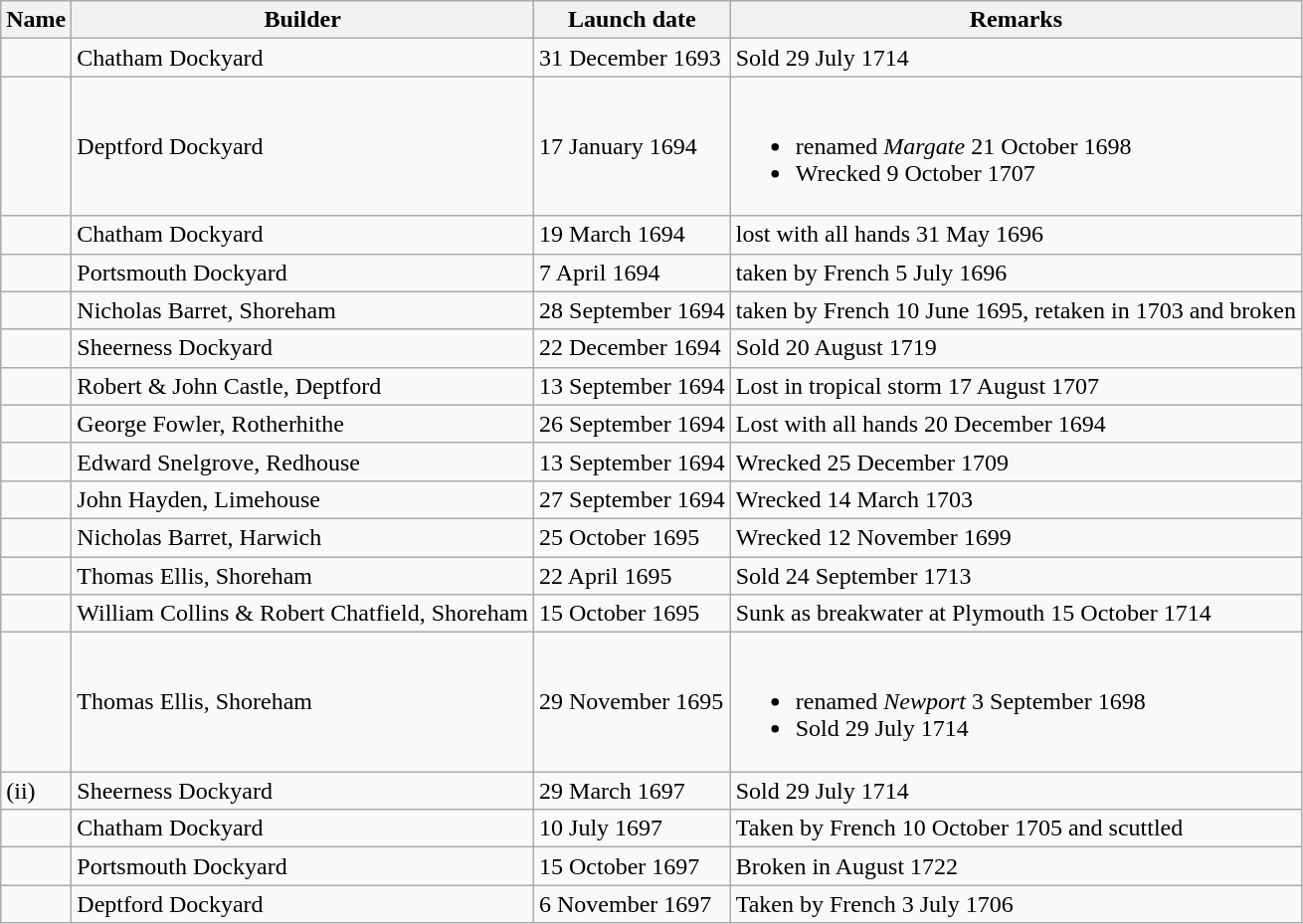<table class="wikitable">
<tr>
<th>Name</th>
<th>Builder</th>
<th>Launch date</th>
<th>Remarks</th>
</tr>
<tr>
<td></td>
<td>Chatham Dockyard</td>
<td>31 December 1693</td>
<td>Sold 29 July 1714</td>
</tr>
<tr>
<td></td>
<td>Deptford Dockyard</td>
<td>17 January 1694</td>
<td><br><ul><li>renamed <em>Margate</em> 21 October 1698</li><li>Wrecked 9 October 1707</li></ul></td>
</tr>
<tr>
<td></td>
<td>Chatham Dockyard</td>
<td>19 March 1694</td>
<td>lost with all hands 31 May 1696</td>
</tr>
<tr>
<td></td>
<td>Portsmouth Dockyard</td>
<td>7 April 1694</td>
<td>taken by French 5 July 1696</td>
</tr>
<tr>
<td></td>
<td>Nicholas Barret, Shoreham</td>
<td>28 September 1694</td>
<td>taken by French 10 June 1695, retaken in 1703 and broken</td>
</tr>
<tr>
<td></td>
<td>Sheerness Dockyard</td>
<td>22 December 1694</td>
<td>Sold 20 August 1719</td>
</tr>
<tr>
<td></td>
<td>Robert & John Castle, Deptford</td>
<td>13 September 1694</td>
<td>Lost in tropical storm 17 August 1707</td>
</tr>
<tr>
<td></td>
<td>George Fowler, Rotherhithe</td>
<td>26 September 1694</td>
<td>Lost with all hands 20 December 1694</td>
</tr>
<tr>
<td></td>
<td>Edward Snelgrove, Redhouse</td>
<td>13 September 1694</td>
<td>Wrecked 25 December 1709</td>
</tr>
<tr>
<td></td>
<td>John Hayden, Limehouse</td>
<td>27 September 1694</td>
<td>Wrecked 14 March 1703</td>
</tr>
<tr>
<td></td>
<td>Nicholas Barret, Harwich</td>
<td>25 October 1695</td>
<td>Wrecked 12 November 1699</td>
</tr>
<tr>
<td></td>
<td>Thomas Ellis, Shoreham</td>
<td>22 April 1695</td>
<td>Sold 24 September 1713</td>
</tr>
<tr>
<td></td>
<td>William Collins & Robert Chatfield, Shoreham</td>
<td>15 October 1695</td>
<td>Sunk as breakwater at Plymouth 15 October 1714</td>
</tr>
<tr>
<td></td>
<td>Thomas Ellis, Shoreham</td>
<td>29 November 1695</td>
<td><br><ul><li>renamed <em>Newport</em> 3 September 1698</li><li>Sold 29 July 1714</li></ul></td>
</tr>
<tr>
<td> (ii)</td>
<td>Sheerness Dockyard</td>
<td>29 March 1697</td>
<td>Sold 29 July 1714</td>
</tr>
<tr>
<td></td>
<td>Chatham Dockyard</td>
<td>10 July 1697</td>
<td>Taken by French 10 October 1705 and scuttled</td>
</tr>
<tr>
<td></td>
<td>Portsmouth Dockyard</td>
<td>15 October 1697</td>
<td>Broken in August 1722</td>
</tr>
<tr>
<td></td>
<td>Deptford Dockyard</td>
<td>6 November 1697</td>
<td>Taken by French 3 July 1706</td>
</tr>
</table>
